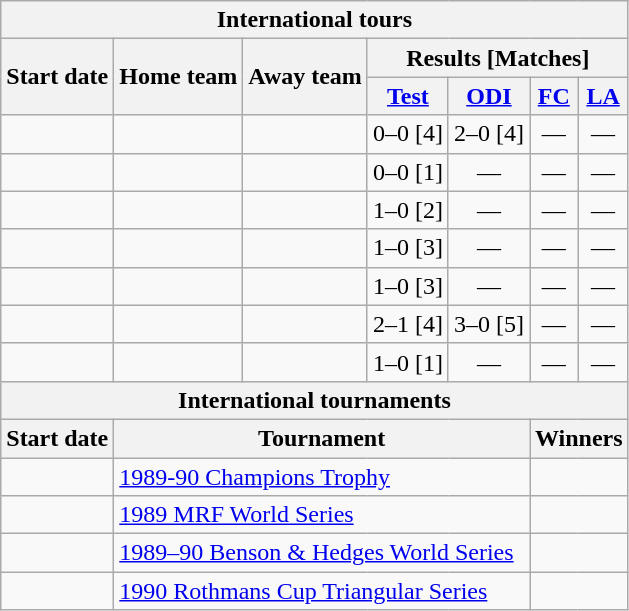<table class="wikitable">
<tr>
<th colspan="7">International tours</th>
</tr>
<tr>
<th rowspan="2">Start date</th>
<th rowspan="2">Home team</th>
<th rowspan="2">Away team</th>
<th colspan="4">Results [Matches]</th>
</tr>
<tr>
<th><a href='#'>Test</a></th>
<th><a href='#'>ODI</a></th>
<th><a href='#'>FC</a></th>
<th><a href='#'>LA</a></th>
</tr>
<tr>
<td><a href='#'></a></td>
<td></td>
<td></td>
<td>0–0 [4]</td>
<td>2–0 [4]</td>
<td ; style="text-align:center">—</td>
<td ; style="text-align:center">—</td>
</tr>
<tr>
<td><a href='#'></a></td>
<td></td>
<td></td>
<td>0–0 [1]</td>
<td ; style="text-align:center">—</td>
<td ; style="text-align:center">—</td>
<td ; style="text-align:center">—</td>
</tr>
<tr>
<td><a href='#'></a></td>
<td></td>
<td></td>
<td>1–0 [2]</td>
<td ; style="text-align:center">—</td>
<td ; style="text-align:center">—</td>
<td ; style="text-align:center">—</td>
</tr>
<tr>
<td><a href='#'></a></td>
<td></td>
<td></td>
<td>1–0 [3]</td>
<td ; style="text-align:center">—</td>
<td ; style="text-align:center">—</td>
<td ; style="text-align:center">—</td>
</tr>
<tr>
<td><a href='#'></a></td>
<td></td>
<td></td>
<td>1–0 [3]</td>
<td ; style="text-align:center">—</td>
<td ; style="text-align:center">—</td>
<td ; style="text-align:center">—</td>
</tr>
<tr>
<td><a href='#'></a></td>
<td></td>
<td></td>
<td>2–1 [4]</td>
<td>3–0 [5]</td>
<td ; style="text-align:center">—</td>
<td ; style="text-align:center">—</td>
</tr>
<tr>
<td><a href='#'></a></td>
<td></td>
<td></td>
<td>1–0 [1]</td>
<td ; style="text-align:center">—</td>
<td ; style="text-align:center">—</td>
<td ; style="text-align:center">—</td>
</tr>
<tr>
<th colspan="7">International tournaments</th>
</tr>
<tr>
<th>Start date</th>
<th colspan="4">Tournament</th>
<th colspan="2">Winners</th>
</tr>
<tr>
<td><a href='#'></a></td>
<td colspan="4"> <a href='#'>1989-90 Champions Trophy</a></td>
<td colspan="2"></td>
</tr>
<tr>
<td><a href='#'></a></td>
<td colspan="4"> <a href='#'>1989 MRF World Series</a></td>
<td colspan="2"></td>
</tr>
<tr>
<td><a href='#'></a></td>
<td colspan="4"> <a href='#'>1989–90 Benson & Hedges World Series</a></td>
<td colspan="2"></td>
</tr>
<tr>
<td><a href='#'></a></td>
<td colspan="4"> <a href='#'>1990 Rothmans Cup Triangular Series</a></td>
<td colspan="2"></td>
</tr>
</table>
